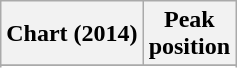<table class="wikitable sortable">
<tr>
<th>Chart (2014)</th>
<th>Peak<br>position</th>
</tr>
<tr>
</tr>
<tr>
</tr>
</table>
